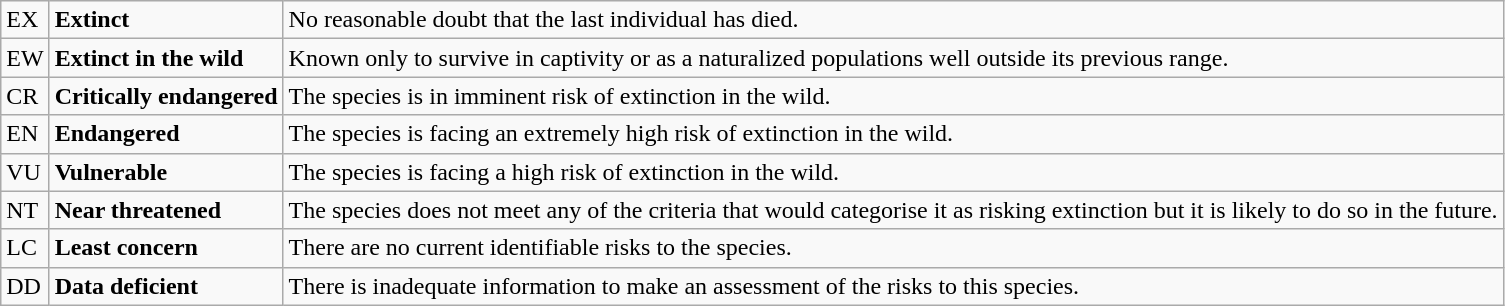<table class="wikitable" style="text-align:left">
<tr>
<td>EX</td>
<td><strong>Extinct</strong></td>
<td>No reasonable doubt that the last individual has died.</td>
</tr>
<tr>
<td>EW</td>
<td><strong>Extinct in the wild</strong></td>
<td>Known only to survive in captivity or as a naturalized populations well outside its previous range.</td>
</tr>
<tr>
<td>CR</td>
<td><strong>Critically endangered</strong></td>
<td>The species is in imminent risk of extinction in the wild.</td>
</tr>
<tr>
<td>EN</td>
<td><strong>Endangered</strong></td>
<td>The species is facing an extremely high risk of extinction in the wild.</td>
</tr>
<tr>
<td>VU</td>
<td><strong>Vulnerable</strong></td>
<td>The species is facing a high risk of extinction in the wild.</td>
</tr>
<tr>
<td>NT</td>
<td><strong>Near threatened</strong></td>
<td>The species does not meet any of the criteria that would categorise it as risking extinction but it is likely to do so in the future.</td>
</tr>
<tr>
<td>LC</td>
<td><strong>Least concern</strong></td>
<td>There are no current identifiable risks to the species.</td>
</tr>
<tr>
<td>DD</td>
<td><strong>Data deficient</strong></td>
<td>There is inadequate information to make an assessment of the risks to this species.</td>
</tr>
</table>
